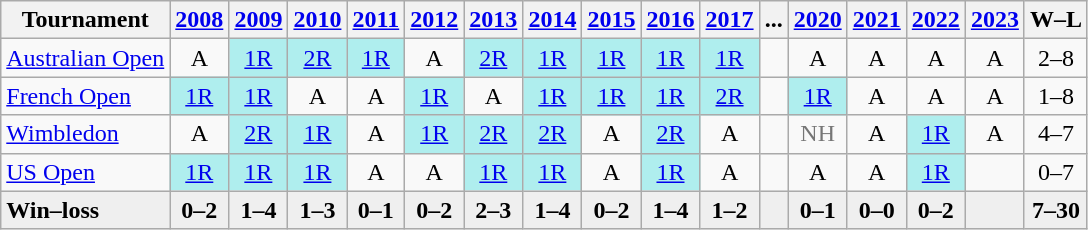<table class=wikitable style=text-align:center;>
<tr>
<th>Tournament</th>
<th><a href='#'>2008</a></th>
<th><a href='#'>2009</a></th>
<th><a href='#'>2010</a></th>
<th><a href='#'>2011</a></th>
<th><a href='#'>2012</a></th>
<th><a href='#'>2013</a></th>
<th><a href='#'>2014</a></th>
<th><a href='#'>2015</a></th>
<th><a href='#'>2016</a></th>
<th><a href='#'>2017</a></th>
<th>...</th>
<th><a href='#'>2020</a></th>
<th><a href='#'>2021</a></th>
<th><a href='#'>2022</a></th>
<th><a href='#'>2023</a></th>
<th>W–L</th>
</tr>
<tr>
<td align=left><a href='#'>Australian Open</a></td>
<td>A</td>
<td bgcolor=afeeee><a href='#'>1R</a></td>
<td bgcolor=afeeee><a href='#'>2R</a></td>
<td bgcolor=afeeee><a href='#'>1R</a></td>
<td>A</td>
<td bgcolor=afeeee><a href='#'>2R</a></td>
<td bgcolor=afeeee><a href='#'>1R</a></td>
<td bgcolor=afeeee><a href='#'>1R</a></td>
<td bgcolor=afeeee><a href='#'>1R</a></td>
<td bgcolor=afeeee><a href='#'>1R</a></td>
<td></td>
<td>A</td>
<td>A</td>
<td>A</td>
<td>A</td>
<td>2–8</td>
</tr>
<tr>
<td align=left><a href='#'>French Open</a></td>
<td bgcolor=afeeee><a href='#'>1R</a></td>
<td bgcolor=afeeee><a href='#'>1R</a></td>
<td>A</td>
<td>A</td>
<td bgcolor=afeeee><a href='#'>1R</a></td>
<td>A</td>
<td bgcolor=afeeee><a href='#'>1R</a></td>
<td bgcolor=afeeee><a href='#'>1R</a></td>
<td bgcolor=afeeee><a href='#'>1R</a></td>
<td bgcolor=afeeee><a href='#'>2R</a></td>
<td></td>
<td bgcolor=afeeee><a href='#'>1R</a></td>
<td>A</td>
<td>A</td>
<td>A</td>
<td>1–8</td>
</tr>
<tr>
<td align=left><a href='#'>Wimbledon</a></td>
<td>A</td>
<td bgcolor=afeeee><a href='#'>2R</a></td>
<td bgcolor=afeeee><a href='#'>1R</a></td>
<td>A</td>
<td bgcolor=afeeee><a href='#'>1R</a></td>
<td bgcolor=afeeee><a href='#'>2R</a></td>
<td bgcolor=afeeee><a href='#'>2R</a></td>
<td>A</td>
<td bgcolor=afeeee><a href='#'>2R</a></td>
<td>A</td>
<td></td>
<td style="color:#767676;">NH</td>
<td>A</td>
<td bgcolor=afeeee><a href='#'>1R</a></td>
<td>A</td>
<td>4–7</td>
</tr>
<tr>
<td align=left><a href='#'>US Open</a></td>
<td bgcolor=afeeee><a href='#'>1R</a></td>
<td bgcolor=afeeee><a href='#'>1R</a></td>
<td bgcolor=afeeee><a href='#'>1R</a></td>
<td>A</td>
<td>A</td>
<td bgcolor=afeeee><a href='#'>1R</a></td>
<td bgcolor=afeeee><a href='#'>1R</a></td>
<td>A</td>
<td bgcolor=afeeee><a href='#'>1R</a></td>
<td>A</td>
<td></td>
<td>A</td>
<td>A</td>
<td bgcolor=afeeee><a href='#'>1R</a></td>
<td></td>
<td>0–7</td>
</tr>
<tr style="background:#efefef; font-weight:bold;">
<td style="text-align:left">Win–loss</td>
<td>0–2</td>
<td>1–4</td>
<td>1–3</td>
<td>0–1</td>
<td>0–2</td>
<td>2–3</td>
<td>1–4</td>
<td>0–2</td>
<td>1–4</td>
<td>1–2</td>
<td></td>
<td>0–1</td>
<td>0–0</td>
<td>0–2</td>
<td></td>
<td>7–30</td>
</tr>
</table>
